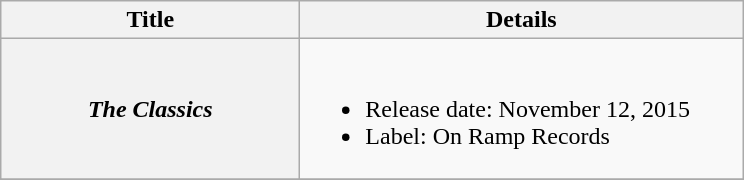<table class="wikitable plainrowheaders">
<tr>
<th style="width:12em;">Title</th>
<th style="width:18em;">Details</th>
</tr>
<tr>
<th scope="row"><em>The Classics</em></th>
<td><br><ul><li>Release date: November 12, 2015</li><li>Label: On Ramp Records</li></ul></td>
</tr>
<tr>
</tr>
</table>
